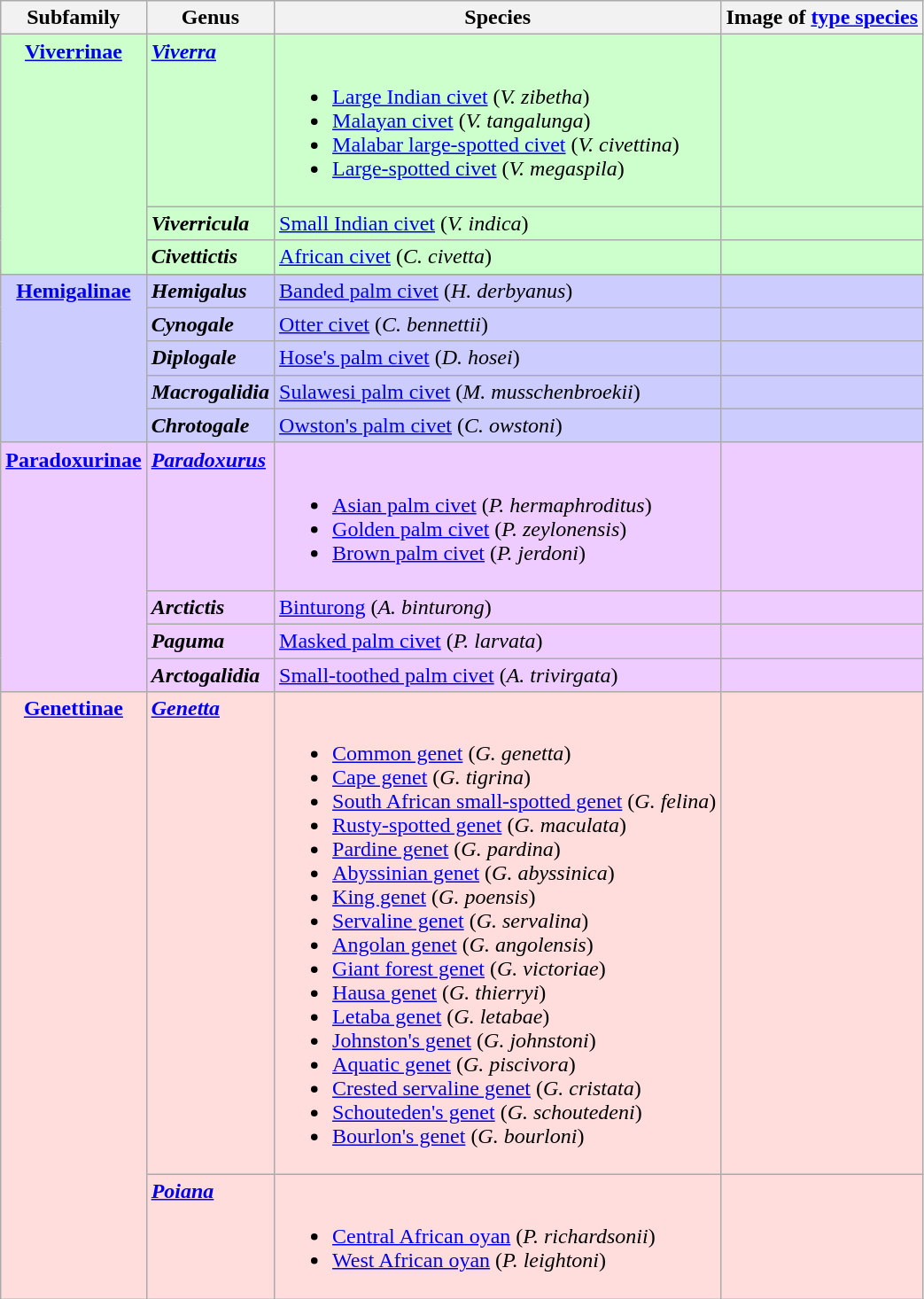<table class="wikitable">
<tr>
<th>Subfamily</th>
<th>Genus</th>
<th>Species</th>
<th>Image of <a href='#'>type species</a></th>
</tr>
<tr style="vertical-align:top; background:#ccFFcc;">
<th rowspan="3" style="text-align:center; background:#ccFFcc;"><a href='#'>Viverrinae</a></th>
<td><strong><em><a href='#'>Viverra</a></em></strong> </td>
<td><br><ul><li><a href='#'>Large Indian civet</a> (<em>V. zibetha</em>) </li><li><a href='#'>Malayan civet</a> (<em>V. tangalunga</em>) </li><li><a href='#'>Malabar large-spotted civet</a> (<em>V. civettina</em>) </li><li><a href='#'>Large-spotted civet</a> (<em>V. megaspila</em>) </li></ul></td>
<td></td>
</tr>
<tr style="vertical-align:top; background:#ccFFcc;">
<td><strong><em>Viverricula</em></strong> </td>
<td><a href='#'>Small Indian civet</a> (<em>V. indica</em>) </td>
<td></td>
</tr>
<tr style="vertical-align:top; background:#ccFFcc;">
<td><strong><em>Civettictis</em></strong> </td>
<td><a href='#'>African civet</a> (<em>C. civetta</em>) </td>
<td></td>
</tr>
<tr style="vertical-align:top; background:#ccccFF;">
<th rowspan="6" style="text-align:center; background:#ccccFF;"><a href='#'>Hemigalinae</a> </th>
</tr>
<tr style="vertical-align:top; background:#ccccFF;">
<td><strong><em>Hemigalus</em></strong> </td>
<td><a href='#'>Banded palm civet</a> (<em>H. derbyanus</em>) </td>
<td></td>
</tr>
<tr style="vertical-align:top; background:#ccccFF;">
<td><strong><em>Cynogale</em></strong> </td>
<td><a href='#'>Otter civet</a> (<em>C. bennettii</em>) </td>
<td></td>
</tr>
<tr style="vertical-align:top; background:#ccccFF;">
<td><strong><em>Diplogale</em></strong> </td>
<td><a href='#'>Hose's palm civet</a> (<em>D. hosei</em>) </td>
<td></td>
</tr>
<tr style="vertical-align:top; background:#ccccFF;">
<td><strong><em>Macrogalidia</em></strong> </td>
<td><a href='#'>Sulawesi palm civet</a> (<em>M. musschenbroekii</em>) </td>
<td></td>
</tr>
<tr style="vertical-align:top; background:#ccccFF;">
<td><strong><em>Chrotogale</em></strong> </td>
<td><a href='#'>Owston's palm civet</a> (<em>C. owstoni</em>) </td>
<td></td>
</tr>
<tr style="vertical-align:top; background:#eeccFF;">
<th rowspan="4" style="text-align:center; background:#eeccFF;"><a href='#'>Paradoxurinae</a> </th>
<td><strong><em><a href='#'>Paradoxurus</a></em></strong> </td>
<td><br><ul><li><a href='#'>Asian palm civet</a> (<em>P. hermaphroditus</em>) </li><li><a href='#'>Golden palm civet</a> (<em>P. zeylonensis</em>) </li><li><a href='#'>Brown palm civet</a> (<em>P. jerdoni</em>) </li></ul></td>
<td></td>
</tr>
<tr style="vertical-align:top; background:#eeccFF;">
<td><strong><em>Arctictis</em></strong> </td>
<td><a href='#'>Binturong</a> (<em>A. binturong</em>) </td>
<td></td>
</tr>
<tr style="vertical-align:top; background:#eeccFF;">
<td><strong><em>Paguma</em></strong> </td>
<td><a href='#'>Masked palm civet</a> (<em>P. larvata</em>) </td>
<td></td>
</tr>
<tr style="vertical-align:top; background:#eeccFF;">
<td><strong><em>Arctogalidia</em></strong> </td>
<td><a href='#'>Small-toothed palm civet</a> (<em>A. trivirgata</em>) </td>
<td></td>
</tr>
<tr style="vertical-align:top; background:#FFdddd;">
<th rowspan="2" style="text-align:center; background:#FFdddd;"><a href='#'>Genettinae</a></th>
<td><strong><em><a href='#'>Genetta</a></em></strong> </td>
<td><br><ul><li><a href='#'>Common genet</a> (<em>G. genetta</em>) </li><li><a href='#'>Cape genet</a> (<em>G. tigrina</em>) </li><li><a href='#'>South African small-spotted genet</a> (<em>G. felina</em>) </li><li><a href='#'>Rusty-spotted genet</a> (<em>G. maculata</em>) </li><li><a href='#'>Pardine genet</a> (<em>G. pardina</em>) </li><li><a href='#'>Abyssinian genet</a> (<em>G. abyssinica</em>) </li><li><a href='#'>King genet</a> (<em>G. poensis</em>) </li><li><a href='#'>Servaline genet</a> (<em>G. servalina</em>) </li><li><a href='#'>Angolan genet</a> (<em>G. angolensis</em>) </li><li><a href='#'>Giant forest genet</a> (<em>G. victoriae</em>) </li><li><a href='#'>Hausa genet</a> (<em>G. thierryi</em>) </li><li><a href='#'>Letaba genet</a> (<em>G. letabae</em>) </li><li><a href='#'>Johnston's genet</a> (<em>G. johnstoni</em>) </li><li><a href='#'>Aquatic genet</a> (<em>G. piscivora</em>) </li><li><a href='#'>Crested servaline genet</a> (<em>G. cristata</em>) </li><li><a href='#'>Schouteden's genet</a> (<em>G. schoutedeni</em>) </li><li><a href='#'>Bourlon's genet</a> (<em>G. bourloni</em>) </li></ul></td>
<td></td>
</tr>
<tr style="vertical-align:top; background:#FFdddd;">
<td><strong><em><a href='#'>Poiana</a></em></strong> </td>
<td><br><ul><li><a href='#'>Central African oyan</a> (<em>P. richardsonii</em>) </li><li><a href='#'>West African oyan</a> (<em>P. leightoni</em>) </li></ul></td>
<td></td>
</tr>
</table>
